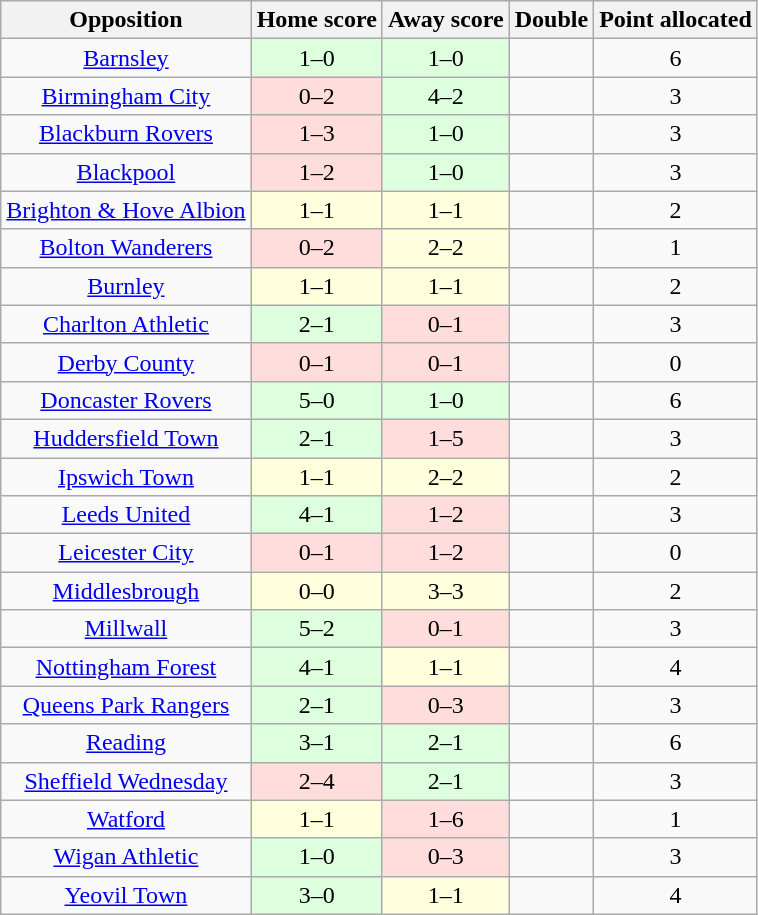<table class="wikitable" style="text-align: center;">
<tr>
<th>Opposition</th>
<th>Home score</th>
<th>Away score</th>
<th>Double</th>
<th>Point allocated</th>
</tr>
<tr>
<td><a href='#'>Barnsley</a></td>
<td style="background:#dfd;">1–0</td>
<td style="background:#dfd;">1–0</td>
<td></td>
<td>6</td>
</tr>
<tr>
<td><a href='#'>Birmingham City</a></td>
<td style="background:#fdd;">0–2</td>
<td style="background:#dfd;">4–2</td>
<td></td>
<td>3</td>
</tr>
<tr>
<td><a href='#'>Blackburn Rovers</a></td>
<td style="background:#fdd;">1–3</td>
<td style="background:#dfd;">1–0</td>
<td></td>
<td>3</td>
</tr>
<tr>
<td><a href='#'>Blackpool</a></td>
<td style="background:#fdd;">1–2</td>
<td style="background:#dfd;">1–0</td>
<td></td>
<td>3</td>
</tr>
<tr>
<td><a href='#'>Brighton & Hove Albion</a></td>
<td style="background:#ffd;">1–1</td>
<td style="background:#ffd;">1–1</td>
<td></td>
<td>2</td>
</tr>
<tr>
<td><a href='#'>Bolton Wanderers</a></td>
<td style="background:#fdd;">0–2</td>
<td style="background:#ffd;">2–2</td>
<td></td>
<td>1</td>
</tr>
<tr>
<td><a href='#'>Burnley</a></td>
<td style="background:#ffd;">1–1</td>
<td style="background:#ffd;">1–1</td>
<td></td>
<td>2</td>
</tr>
<tr>
<td><a href='#'>Charlton Athletic</a></td>
<td style="background:#dfd;">2–1</td>
<td style="background:#fdd;">0–1</td>
<td></td>
<td>3</td>
</tr>
<tr>
<td><a href='#'>Derby County</a></td>
<td style="background:#fdd;">0–1</td>
<td style="background:#fdd;">0–1</td>
<td></td>
<td>0</td>
</tr>
<tr>
<td><a href='#'>Doncaster Rovers</a></td>
<td style="background:#dfd;">5–0</td>
<td style="background:#dfd;">1–0</td>
<td></td>
<td>6</td>
</tr>
<tr>
<td><a href='#'>Huddersfield Town</a></td>
<td style="background:#dfd;">2–1</td>
<td style="background:#fdd;">1–5</td>
<td></td>
<td>3</td>
</tr>
<tr>
<td><a href='#'>Ipswich Town</a></td>
<td style="background:#ffd;">1–1</td>
<td style="background:#ffd;">2–2</td>
<td></td>
<td>2</td>
</tr>
<tr>
<td><a href='#'>Leeds United</a></td>
<td style="background:#dfd;">4–1</td>
<td style="background:#fdd;">1–2</td>
<td></td>
<td>3</td>
</tr>
<tr>
<td><a href='#'>Leicester City</a></td>
<td style="background:#fdd;">0–1</td>
<td style="background:#fdd;">1–2</td>
<td></td>
<td>0</td>
</tr>
<tr>
<td><a href='#'>Middlesbrough</a></td>
<td style="background:#ffd;">0–0</td>
<td style="background:#ffd;">3–3</td>
<td></td>
<td>2</td>
</tr>
<tr>
<td><a href='#'>Millwall</a></td>
<td style="background:#dfd;">5–2</td>
<td style="background:#fdd;">0–1</td>
<td></td>
<td>3</td>
</tr>
<tr>
<td><a href='#'>Nottingham Forest</a></td>
<td style="background:#dfd;">4–1</td>
<td style="background:#ffd;">1–1</td>
<td></td>
<td>4</td>
</tr>
<tr>
<td><a href='#'>Queens Park Rangers</a></td>
<td style="background:#dfd;">2–1</td>
<td style="background:#fdd;">0–3</td>
<td></td>
<td>3</td>
</tr>
<tr>
<td><a href='#'>Reading</a></td>
<td style="background:#dfd;">3–1</td>
<td style="background:#dfd;">2–1</td>
<td></td>
<td>6</td>
</tr>
<tr>
<td><a href='#'>Sheffield Wednesday</a></td>
<td style="background:#fdd;">2–4</td>
<td style="background:#dfd;">2–1</td>
<td></td>
<td>3</td>
</tr>
<tr>
<td><a href='#'>Watford</a></td>
<td style="background:#ffd;">1–1</td>
<td style="background:#fdd;">1–6</td>
<td></td>
<td>1</td>
</tr>
<tr>
<td><a href='#'>Wigan Athletic</a></td>
<td style="background:#dfd;">1–0</td>
<td style="background:#fdd;">0–3</td>
<td></td>
<td>3</td>
</tr>
<tr>
<td><a href='#'>Yeovil Town</a></td>
<td style="background:#dfd;">3–0</td>
<td style="background:#ffd;">1–1</td>
<td></td>
<td>4</td>
</tr>
</table>
